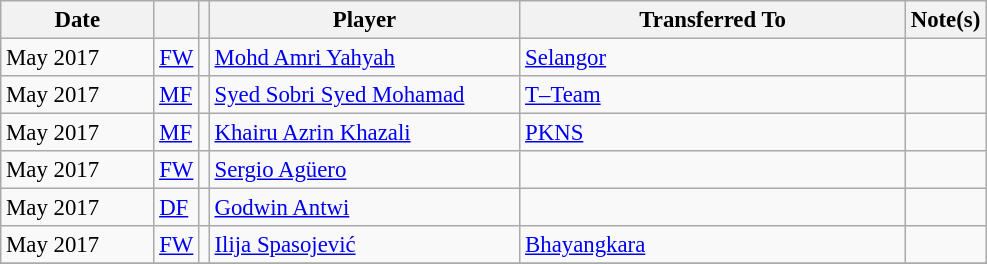<table class="wikitable plainrowheaders sortable" style="font-size:95%">
<tr>
<th scope=col style="width:95px;"><strong>Date</strong></th>
<th></th>
<th></th>
<th scope=col style="width:200px;"><strong>Player</strong></th>
<th scope=col style="width:250px;"><strong>Transferred To</strong></th>
<th><strong>Note(s)</strong></th>
</tr>
<tr>
<td>May 2017</td>
<td><a href='#'>FW</a></td>
<td></td>
<td> <a href='#'>Mohd Amri Yahyah</a></td>
<td> <a href='#'>Selangor</a></td>
<td></td>
</tr>
<tr>
<td>May 2017</td>
<td><a href='#'>MF</a></td>
<td></td>
<td> <a href='#'>Syed Sobri Syed Mohamad</a></td>
<td> <a href='#'>T–Team</a></td>
<td></td>
</tr>
<tr>
<td>May 2017</td>
<td><a href='#'>MF</a></td>
<td></td>
<td> <a href='#'>Khairu Azrin Khazali</a></td>
<td> <a href='#'>PKNS</a></td>
<td></td>
</tr>
<tr>
<td>May 2017</td>
<td><a href='#'>FW</a></td>
<td></td>
<td> <a href='#'>Sergio Agüero</a></td>
<td></td>
<td></td>
</tr>
<tr>
<td>May 2017</td>
<td><a href='#'>DF</a></td>
<td></td>
<td> <a href='#'>Godwin Antwi</a></td>
<td></td>
<td></td>
</tr>
<tr>
<td>May 2017</td>
<td><a href='#'>FW</a></td>
<td></td>
<td> <a href='#'>Ilija Spasojević</a></td>
<td> <a href='#'>Bhayangkara</a></td>
<td></td>
</tr>
<tr>
</tr>
</table>
